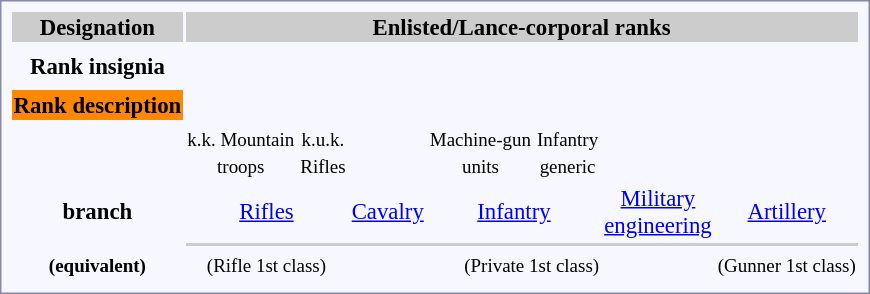<table style="border:1px solid #8888aa; background-color:#f7f8ff; padding:5px; font-size:95%; margin: 0px 12px 12px 0px;">
<tr bgcolor="#CCCCCC">
<th>Designation</th>
<th colspan=10><strong>Enlisted/Lance-corporal ranks</strong></th>
</tr>
<tr align="center">
<th></th>
<th rowspan=3></th>
<th rowspan=3></th>
<th rowspan=3></th>
<th rowspan=3></th>
<th rowspan=3></th>
<th rowspan=3></th>
<th rowspan=3></th>
</tr>
<tr align="center">
<th rowspan=1>Rank insignia</th>
</tr>
<tr align="center">
<th></th>
</tr>
<tr align="center">
<th style="background:#ff8800; color:black;">Rank description</th>
<td colspan=3><strong><big></big></strong></td>
<td colspan=3><strong><big></big></strong></td>
<td><strong><big></big></strong></td>
</tr>
<tr align="center">
<td></td>
<td><small>k.k. Mountain<br>troops</small></td>
<td><small>k.u.k.<br>Rifles</small></td>
<td></td>
<td><small>Machine-gun<br>units</small></td>
<td><small>Infantry<br>generic</small></td>
<td></td>
</tr>
<tr align="center">
<th>branch</th>
<td colspan=2><a href='#'>Rifles</a></td>
<td colspan=1><a href='#'>Cavalry</a></td>
<td colspan=2><a href='#'>Infantry</a></td>
<td><a href='#'>Military<br>engineering</a></td>
<td><a href='#'>Artillery</a></td>
</tr>
<tr>
<td></td>
<td bgcolor="#CCCCCC" colspan=8></td>
</tr>
<tr align="center">
<th><small>(equivalent)</small></th>
<td colspan=2><small>(Rifle 1st class)</small></td>
<td colspan=4><small>(Private 1st class)</small></td>
<td><small>(Gunner 1st class)</small></td>
</tr>
<tr align="center">
</tr>
</table>
